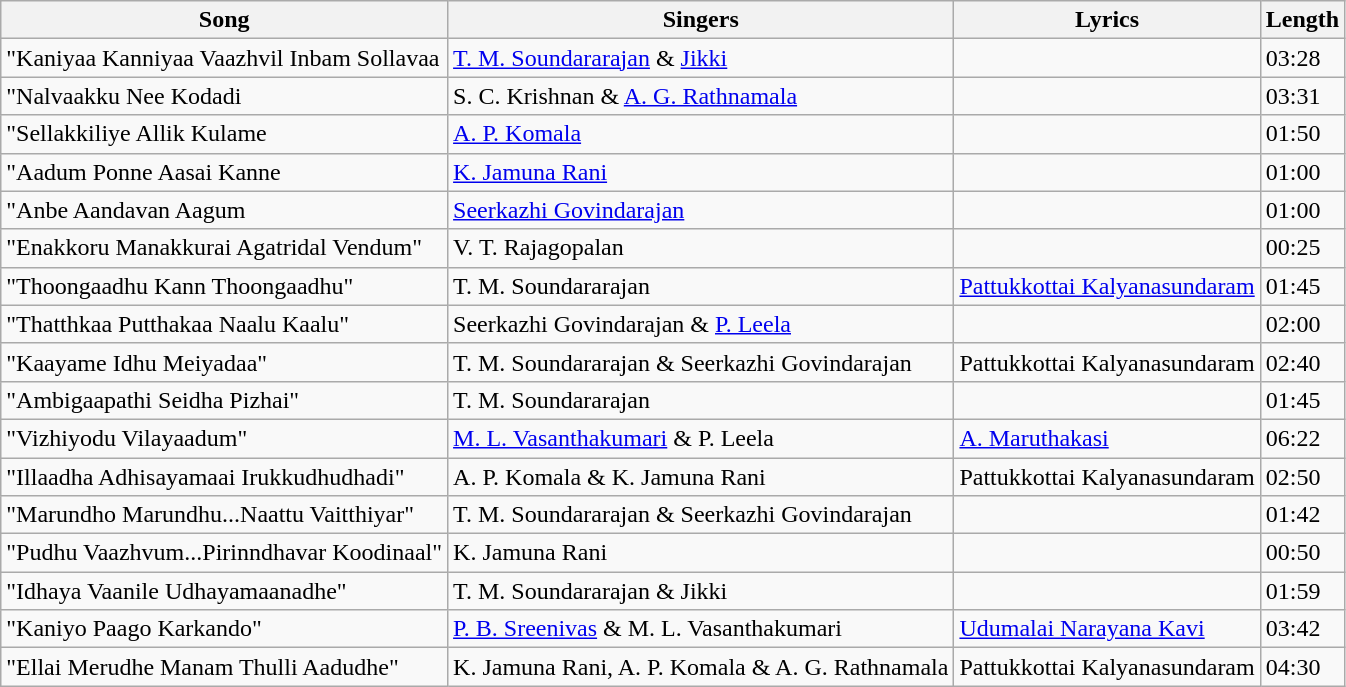<table class="wikitable">
<tr>
<th>Song</th>
<th>Singers</th>
<th>Lyrics</th>
<th>Length</th>
</tr>
<tr>
<td>"Kaniyaa Kanniyaa Vaazhvil Inbam Sollavaa</td>
<td><a href='#'>T. M. Soundararajan</a> & <a href='#'>Jikki</a></td>
<td></td>
<td>03:28</td>
</tr>
<tr>
<td>"Nalvaakku Nee Kodadi</td>
<td>S. C. Krishnan & <a href='#'>A. G. Rathnamala</a></td>
<td></td>
<td>03:31</td>
</tr>
<tr>
<td>"Sellakkiliye Allik Kulame</td>
<td><a href='#'>A. P. Komala</a></td>
<td></td>
<td>01:50</td>
</tr>
<tr>
<td>"Aadum Ponne Aasai Kanne</td>
<td><a href='#'>K. Jamuna Rani</a></td>
<td></td>
<td>01:00</td>
</tr>
<tr>
<td>"Anbe Aandavan Aagum</td>
<td><a href='#'>Seerkazhi Govindarajan</a></td>
<td></td>
<td>01:00</td>
</tr>
<tr>
<td>"Enakkoru Manakkurai Agatridal Vendum"</td>
<td>V. T. Rajagopalan</td>
<td></td>
<td>00:25</td>
</tr>
<tr>
<td>"Thoongaadhu Kann Thoongaadhu"</td>
<td>T. M. Soundararajan</td>
<td><a href='#'>Pattukkottai Kalyanasundaram</a></td>
<td>01:45</td>
</tr>
<tr>
<td>"Thatthkaa Putthakaa Naalu Kaalu"</td>
<td>Seerkazhi Govindarajan & <a href='#'>P. Leela</a></td>
<td></td>
<td>02:00</td>
</tr>
<tr>
<td>"Kaayame Idhu Meiyadaa"</td>
<td>T. M. Soundararajan & Seerkazhi Govindarajan</td>
<td>Pattukkottai Kalyanasundaram</td>
<td>02:40</td>
</tr>
<tr>
<td>"Ambigaapathi Seidha Pizhai"</td>
<td>T. M. Soundararajan</td>
<td></td>
<td>01:45</td>
</tr>
<tr>
<td>"Vizhiyodu Vilayaadum"</td>
<td><a href='#'>M. L. Vasanthakumari</a> & P. Leela</td>
<td><a href='#'>A. Maruthakasi</a></td>
<td>06:22</td>
</tr>
<tr>
<td>"Illaadha Adhisayamaai Irukkudhudhadi"</td>
<td>A. P. Komala & K. Jamuna Rani</td>
<td>Pattukkottai Kalyanasundaram</td>
<td>02:50</td>
</tr>
<tr>
<td>"Marundho Marundhu...Naattu Vaitthiyar"</td>
<td>T. M. Soundararajan & Seerkazhi Govindarajan</td>
<td></td>
<td>01:42</td>
</tr>
<tr>
<td>"Pudhu Vaazhvum...Pirinndhavar Koodinaal"</td>
<td>K. Jamuna Rani</td>
<td></td>
<td>00:50</td>
</tr>
<tr>
<td>"Idhaya Vaanile Udhayamaanadhe"</td>
<td>T. M. Soundararajan & Jikki</td>
<td></td>
<td>01:59</td>
</tr>
<tr>
<td>"Kaniyo Paago Karkando"</td>
<td><a href='#'>P. B. Sreenivas</a> & M. L. Vasanthakumari</td>
<td><a href='#'>Udumalai Narayana Kavi</a></td>
<td>03:42</td>
</tr>
<tr>
<td>"Ellai Merudhe Manam Thulli Aadudhe"</td>
<td>K. Jamuna Rani, A. P. Komala & A. G. Rathnamala</td>
<td>Pattukkottai Kalyanasundaram</td>
<td>04:30</td>
</tr>
</table>
